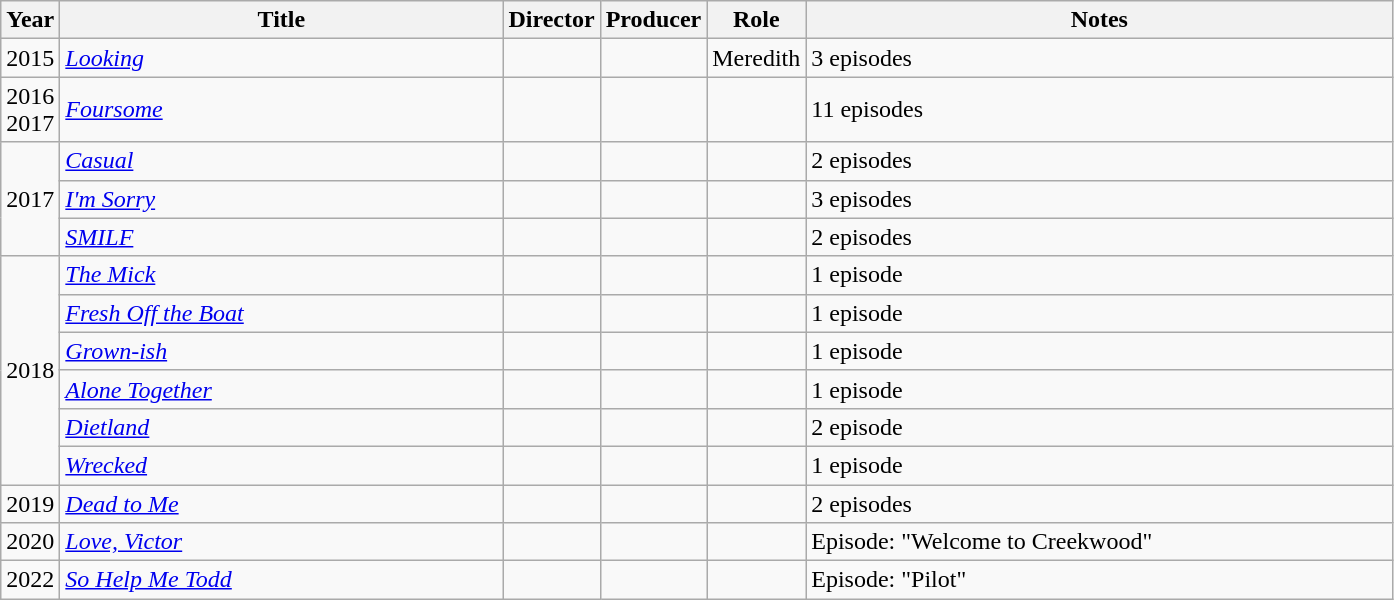<table class="wikitable sortable">
<tr>
<th style="width:1em;">Year</th>
<th style="width:18em;">Title</th>
<th>Director</th>
<th>Producer</th>
<th>Role</th>
<th style="width:24em;" class="unsortable">Notes</th>
</tr>
<tr>
<td>2015</td>
<td><em><a href='#'>Looking</a></em></td>
<td></td>
<td></td>
<td>Meredith</td>
<td>3 episodes</td>
</tr>
<tr>
<td>2016  2017</td>
<td><em><a href='#'>Foursome</a></em></td>
<td></td>
<td></td>
<td></td>
<td>11 episodes</td>
</tr>
<tr>
<td rowspan= "3">2017</td>
<td><em><a href='#'>Casual</a></em></td>
<td></td>
<td></td>
<td></td>
<td>2 episodes</td>
</tr>
<tr>
<td><em><a href='#'>I'm Sorry</a></em></td>
<td></td>
<td></td>
<td></td>
<td>3 episodes</td>
</tr>
<tr>
<td><em><a href='#'>SMILF</a></em></td>
<td></td>
<td></td>
<td></td>
<td>2 episodes</td>
</tr>
<tr>
<td rowspan= "6">2018</td>
<td><em><a href='#'>The Mick</a></em></td>
<td></td>
<td></td>
<td></td>
<td>1 episode</td>
</tr>
<tr>
<td><em><a href='#'>Fresh Off the Boat</a></em></td>
<td></td>
<td></td>
<td></td>
<td>1 episode</td>
</tr>
<tr>
<td><em><a href='#'>Grown-ish</a></em></td>
<td></td>
<td></td>
<td></td>
<td>1 episode</td>
</tr>
<tr>
<td><em><a href='#'>Alone Together</a></em></td>
<td></td>
<td></td>
<td></td>
<td>1 episode</td>
</tr>
<tr>
<td><em><a href='#'>Dietland</a></em></td>
<td></td>
<td></td>
<td></td>
<td>2 episode</td>
</tr>
<tr>
<td><em><a href='#'>Wrecked</a></em></td>
<td></td>
<td></td>
<td></td>
<td>1 episode</td>
</tr>
<tr>
<td>2019</td>
<td><em><a href='#'>Dead to Me</a></em></td>
<td></td>
<td></td>
<td></td>
<td>2 episodes</td>
</tr>
<tr>
<td>2020</td>
<td><em><a href='#'>Love, Victor</a></em></td>
<td></td>
<td></td>
<td></td>
<td>Episode: "Welcome to Creekwood"</td>
</tr>
<tr>
<td>2022</td>
<td><em><a href='#'>So Help Me Todd</a></em></td>
<td></td>
<td></td>
<td></td>
<td>Episode: "Pilot"</td>
</tr>
</table>
